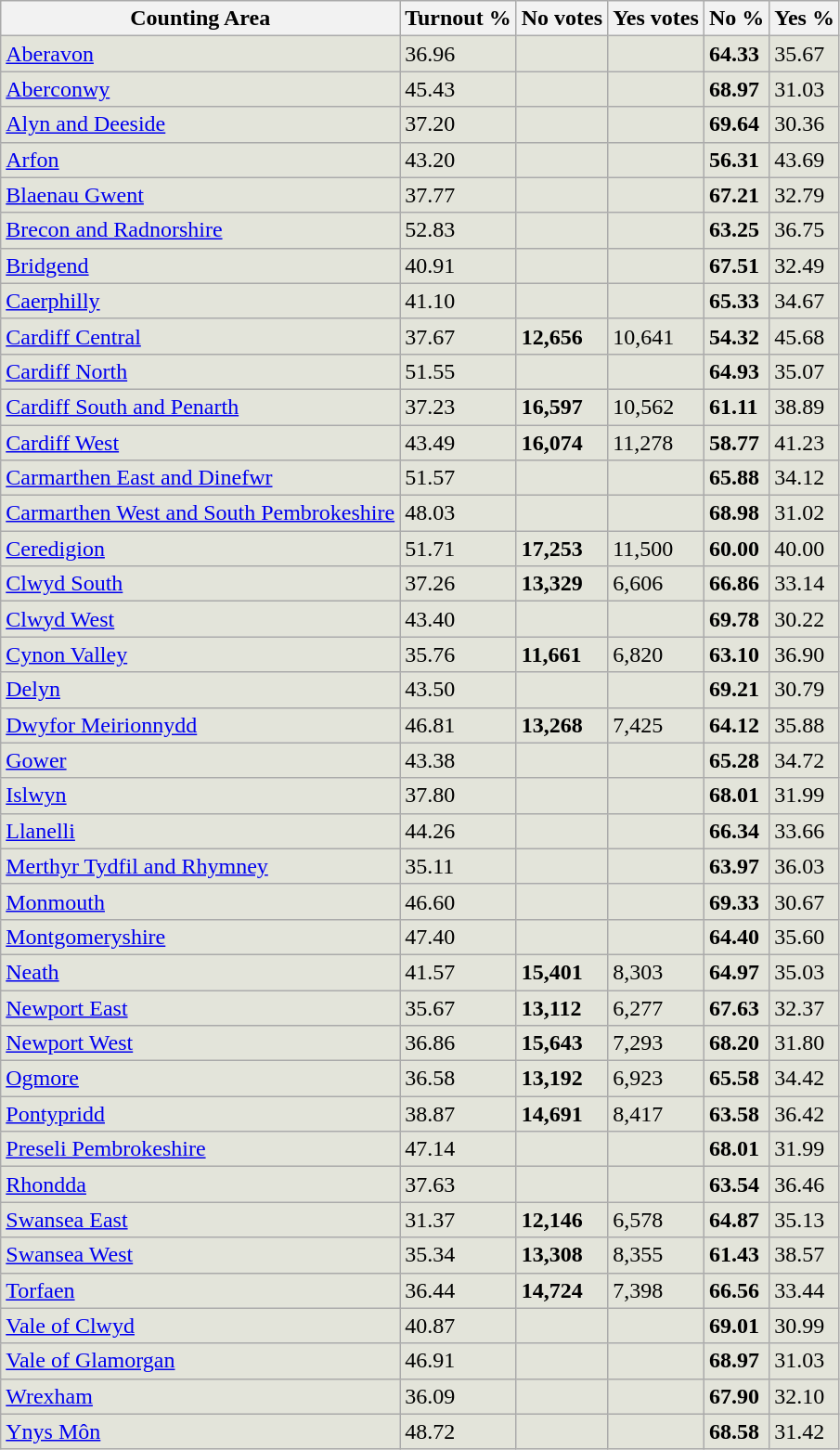<table class="wikitable sortable">
<tr>
<th>Counting Area</th>
<th>Turnout %</th>
<th>No votes</th>
<th>Yes votes</th>
<th>No %</th>
<th>Yes %</th>
</tr>
<tr style="background:#E3E4DA;">
<td><a href='#'>Aberavon</a></td>
<td>36.96</td>
<td><strong></strong></td>
<td></td>
<td><strong>64.33</strong></td>
<td>35.67</td>
</tr>
<tr style="background:#E3E4DA;">
<td><a href='#'>Aberconwy</a></td>
<td>45.43</td>
<td><strong></strong></td>
<td></td>
<td><strong>68.97</strong></td>
<td>31.03</td>
</tr>
<tr style="background:#E3E4DA;">
<td><a href='#'>Alyn and Deeside</a></td>
<td>37.20</td>
<td><strong></strong></td>
<td></td>
<td><strong>69.64</strong></td>
<td>30.36</td>
</tr>
<tr style="background:#E3E4DA;">
<td><a href='#'>Arfon</a></td>
<td>43.20</td>
<td><strong></strong></td>
<td></td>
<td><strong>56.31</strong></td>
<td>43.69</td>
</tr>
<tr style="background:#E3E4DA;">
<td><a href='#'>Blaenau Gwent</a></td>
<td>37.77</td>
<td><strong></strong></td>
<td></td>
<td><strong>67.21</strong></td>
<td>32.79</td>
</tr>
<tr style="background:#E3E4DA;">
<td><a href='#'>Brecon and Radnorshire</a></td>
<td>52.83</td>
<td><strong></strong></td>
<td></td>
<td><strong>63.25</strong></td>
<td>36.75</td>
</tr>
<tr style="background:#E3E4DA;">
<td><a href='#'>Bridgend</a></td>
<td>40.91</td>
<td><strong></strong></td>
<td></td>
<td><strong>67.51</strong></td>
<td>32.49</td>
</tr>
<tr style="background:#E3E4DA;">
<td><a href='#'>Caerphilly</a></td>
<td>41.10</td>
<td><strong></strong></td>
<td></td>
<td><strong>65.33</strong></td>
<td>34.67</td>
</tr>
<tr style="background:#E3E4DA;">
<td><a href='#'>Cardiff Central</a></td>
<td>37.67</td>
<td><strong>12,656</strong></td>
<td>10,641</td>
<td><strong>54.32</strong></td>
<td>45.68</td>
</tr>
<tr style="background:#E3E4DA;">
<td><a href='#'>Cardiff North</a></td>
<td>51.55</td>
<td><strong></strong></td>
<td></td>
<td><strong>64.93</strong></td>
<td>35.07</td>
</tr>
<tr style="background:#E3E4DA;">
<td><a href='#'>Cardiff South and Penarth</a></td>
<td>37.23</td>
<td><strong>16,597</strong></td>
<td>10,562</td>
<td><strong>61.11</strong></td>
<td>38.89</td>
</tr>
<tr style="background:#E3E4DA;">
<td><a href='#'>Cardiff West</a></td>
<td>43.49</td>
<td><strong>16,074</strong></td>
<td>11,278</td>
<td><strong>58.77</strong></td>
<td>41.23</td>
</tr>
<tr style="background:#E3E4DA;">
<td><a href='#'>Carmarthen East and Dinefwr</a></td>
<td>51.57</td>
<td><strong></strong></td>
<td></td>
<td><strong>65.88</strong></td>
<td>34.12</td>
</tr>
<tr style="background:#E3E4DA;">
<td><a href='#'>Carmarthen West and South Pembrokeshire</a></td>
<td>48.03</td>
<td><strong></strong></td>
<td></td>
<td><strong>68.98</strong></td>
<td>31.02</td>
</tr>
<tr style="background:#E3E4DA;">
<td><a href='#'>Ceredigion</a></td>
<td>51.71</td>
<td><strong>17,253</strong></td>
<td>11,500</td>
<td><strong>60.00</strong></td>
<td>40.00</td>
</tr>
<tr style="background:#E3E4DA;">
<td><a href='#'>Clwyd South</a></td>
<td>37.26</td>
<td><strong>13,329</strong></td>
<td>6,606</td>
<td><strong>66.86</strong></td>
<td>33.14</td>
</tr>
<tr style="background:#E3E4DA;">
<td><a href='#'>Clwyd West</a></td>
<td>43.40</td>
<td><strong></strong></td>
<td></td>
<td><strong>69.78</strong></td>
<td>30.22</td>
</tr>
<tr style="background:#E3E4DA;">
<td><a href='#'>Cynon Valley</a></td>
<td>35.76</td>
<td><strong>11,661</strong></td>
<td>6,820</td>
<td><strong>63.10</strong></td>
<td>36.90</td>
</tr>
<tr style="background:#E3E4DA;">
<td><a href='#'>Delyn</a></td>
<td>43.50</td>
<td><strong></strong></td>
<td></td>
<td><strong>69.21</strong></td>
<td>30.79</td>
</tr>
<tr style="background:#E3E4DA;">
<td><a href='#'>Dwyfor Meirionnydd</a></td>
<td>46.81</td>
<td><strong>13,268</strong></td>
<td>7,425</td>
<td><strong>64.12</strong></td>
<td>35.88</td>
</tr>
<tr style="background:#E3E4DA;">
<td><a href='#'>Gower</a></td>
<td>43.38</td>
<td><strong></strong></td>
<td></td>
<td><strong>65.28</strong></td>
<td>34.72</td>
</tr>
<tr style="background:#E3E4DA;">
<td><a href='#'>Islwyn</a></td>
<td>37.80</td>
<td><strong></strong></td>
<td></td>
<td><strong>68.01</strong></td>
<td>31.99</td>
</tr>
<tr style="background:#E3E4DA;">
<td><a href='#'>Llanelli</a></td>
<td>44.26</td>
<td><strong></strong></td>
<td></td>
<td><strong>66.34</strong></td>
<td>33.66</td>
</tr>
<tr style="background:#E3E4DA;">
<td><a href='#'>Merthyr Tydfil and Rhymney</a></td>
<td>35.11</td>
<td><strong></strong></td>
<td></td>
<td><strong>63.97</strong></td>
<td>36.03</td>
</tr>
<tr style="background:#E3E4DA;">
<td><a href='#'>Monmouth</a></td>
<td>46.60</td>
<td><strong></strong></td>
<td></td>
<td><strong>69.33</strong></td>
<td>30.67</td>
</tr>
<tr style="background:#E3E4DA;">
<td><a href='#'>Montgomeryshire</a></td>
<td>47.40</td>
<td><strong></strong></td>
<td></td>
<td><strong>64.40</strong></td>
<td>35.60</td>
</tr>
<tr style="background:#E3E4DA;">
<td><a href='#'>Neath</a></td>
<td>41.57</td>
<td><strong>15,401</strong></td>
<td>8,303</td>
<td><strong>64.97</strong></td>
<td>35.03</td>
</tr>
<tr style="background:#E3E4DA;">
<td><a href='#'>Newport East</a></td>
<td>35.67</td>
<td><strong>13,112</strong></td>
<td>6,277</td>
<td><strong>67.63</strong></td>
<td>32.37</td>
</tr>
<tr style="background:#E3E4DA;">
<td><a href='#'>Newport West</a></td>
<td>36.86</td>
<td><strong>15,643</strong></td>
<td>7,293</td>
<td><strong>68.20</strong></td>
<td>31.80</td>
</tr>
<tr style="background:#E3E4DA;">
<td><a href='#'>Ogmore</a></td>
<td>36.58</td>
<td><strong>13,192</strong></td>
<td>6,923</td>
<td><strong>65.58</strong></td>
<td>34.42</td>
</tr>
<tr style="background:#E3E4DA;">
<td><a href='#'>Pontypridd</a></td>
<td>38.87</td>
<td><strong>14,691</strong></td>
<td>8,417</td>
<td><strong>63.58</strong></td>
<td>36.42</td>
</tr>
<tr style="background:#E3E4DA;">
<td><a href='#'>Preseli Pembrokeshire</a></td>
<td>47.14</td>
<td><strong></strong></td>
<td></td>
<td><strong>68.01</strong></td>
<td>31.99</td>
</tr>
<tr style="background:#E3E4DA;">
<td><a href='#'>Rhondda</a></td>
<td>37.63</td>
<td><strong></strong></td>
<td></td>
<td><strong>63.54</strong></td>
<td>36.46</td>
</tr>
<tr style="background:#E3E4DA;">
<td><a href='#'>Swansea East</a></td>
<td>31.37</td>
<td><strong>12,146</strong></td>
<td>6,578</td>
<td><strong>64.87</strong></td>
<td>35.13</td>
</tr>
<tr style="background:#E3E4DA;">
<td><a href='#'>Swansea West</a></td>
<td>35.34</td>
<td><strong>13,308</strong></td>
<td>8,355</td>
<td><strong>61.43</strong></td>
<td>38.57</td>
</tr>
<tr style="background:#E3E4DA;">
<td><a href='#'>Torfaen</a></td>
<td>36.44</td>
<td><strong>14,724</strong></td>
<td>7,398</td>
<td><strong>66.56</strong></td>
<td>33.44</td>
</tr>
<tr style="background:#E3E4DA;">
<td><a href='#'>Vale of Clwyd</a></td>
<td>40.87</td>
<td><strong></strong></td>
<td></td>
<td><strong>69.01</strong></td>
<td>30.99</td>
</tr>
<tr style="background:#E3E4DA;">
<td><a href='#'>Vale of Glamorgan</a></td>
<td>46.91</td>
<td><strong></strong></td>
<td></td>
<td><strong>68.97</strong></td>
<td>31.03</td>
</tr>
<tr style="background:#E3E4DA;">
<td><a href='#'>Wrexham</a></td>
<td>36.09</td>
<td><strong></strong></td>
<td></td>
<td><strong>67.90</strong></td>
<td>32.10</td>
</tr>
<tr style="background:#E3E4DA;">
<td><a href='#'>Ynys Môn</a></td>
<td>48.72</td>
<td><strong></strong></td>
<td></td>
<td><strong>68.58</strong></td>
<td>31.42</td>
</tr>
</table>
